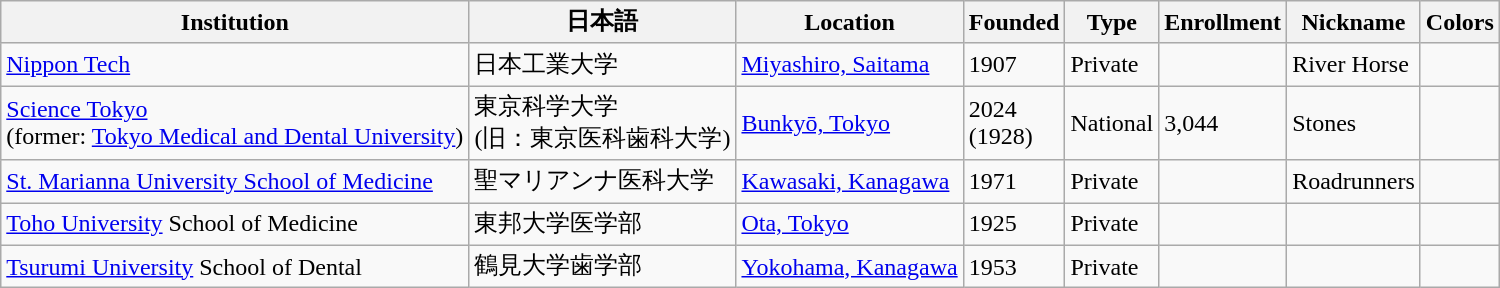<table class="wikitable sortable">
<tr>
<th>Institution</th>
<th>日本語</th>
<th>Location</th>
<th>Founded</th>
<th>Type</th>
<th>Enrollment</th>
<th>Nickname</th>
<th>Colors</th>
</tr>
<tr>
<td><a href='#'>Nippon Tech</a></td>
<td>日本工業大学</td>
<td><a href='#'>Miyashiro, Saitama</a></td>
<td>1907</td>
<td>Private</td>
<td></td>
<td>River Horse</td>
<td></td>
</tr>
<tr>
<td><a href='#'>Science Tokyo</a><br>(former: <a href='#'>Tokyo Medical and Dental University</a>)</td>
<td>東京科学大学<br>(旧：東京医科歯科大学)</td>
<td><a href='#'>Bunkyō, Tokyo</a></td>
<td>2024<br>(1928)</td>
<td>National</td>
<td>3,044</td>
<td>Stones</td>
<td></td>
</tr>
<tr>
<td><a href='#'>St. Marianna University School of Medicine</a></td>
<td>聖マリアンナ医科大学</td>
<td><a href='#'>Kawasaki, Kanagawa</a></td>
<td>1971</td>
<td>Private</td>
<td></td>
<td>Roadrunners</td>
<td></td>
</tr>
<tr>
<td><a href='#'>Toho University</a> School of Medicine</td>
<td>東邦大学医学部</td>
<td><a href='#'>Ota, Tokyo</a></td>
<td>1925</td>
<td>Private</td>
<td></td>
<td></td>
<td></td>
</tr>
<tr>
<td><a href='#'>Tsurumi University</a> School of Dental</td>
<td>鶴見大学歯学部</td>
<td><a href='#'>Yokohama, Kanagawa</a></td>
<td>1953</td>
<td>Private</td>
<td></td>
<td></td>
<td></td>
</tr>
</table>
